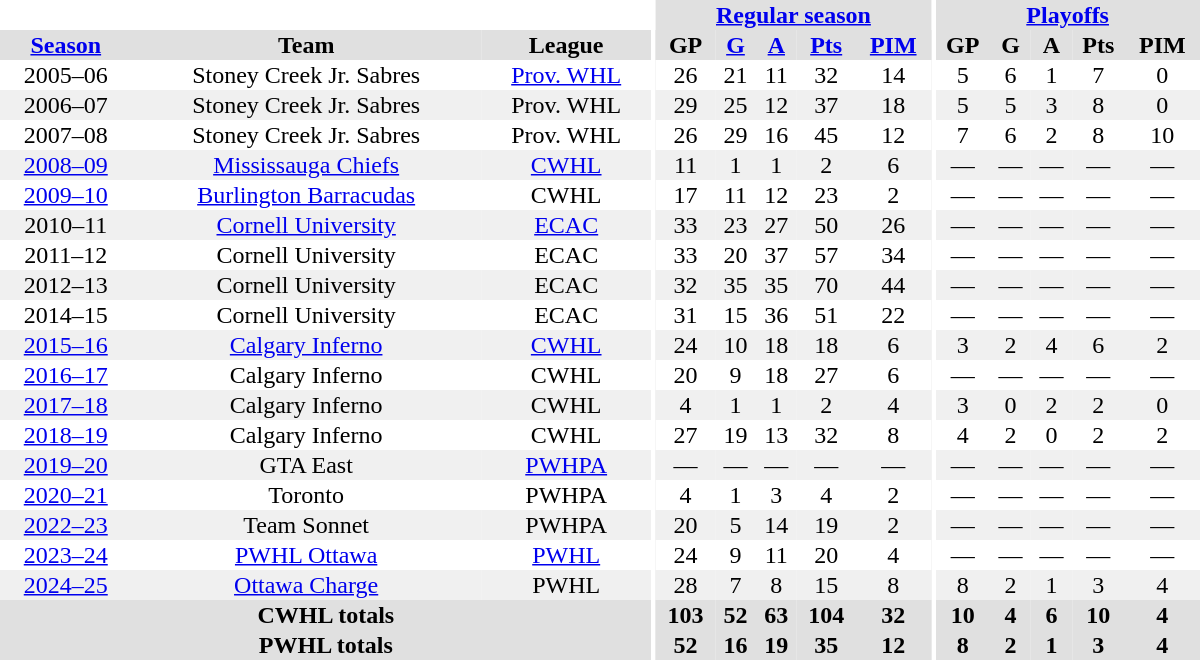<table border="0" cellpadding="1" cellspacing="0" style="text-align:center; width:50em">
<tr bgcolor="#e0e0e0">
<th colspan="3" bgcolor="#ffffff"></th>
<th rowspan="100" bgcolor="#ffffff"></th>
<th colspan="5"><a href='#'>Regular season</a></th>
<th rowspan="100" bgcolor="#ffffff"></th>
<th colspan="5"><a href='#'>Playoffs</a></th>
</tr>
<tr bgcolor="#e0e0e0">
<th><a href='#'>Season</a></th>
<th>Team</th>
<th>League</th>
<th>GP</th>
<th><a href='#'>G</a></th>
<th><a href='#'>A</a></th>
<th><a href='#'>Pts</a></th>
<th><a href='#'>PIM</a></th>
<th>GP</th>
<th>G</th>
<th>A</th>
<th>Pts</th>
<th>PIM</th>
</tr>
<tr>
<td>2005–06</td>
<td>Stoney Creek Jr. Sabres</td>
<td><a href='#'>Prov. WHL</a></td>
<td>26</td>
<td>21</td>
<td>11</td>
<td>32</td>
<td>14</td>
<td>5</td>
<td>6</td>
<td>1</td>
<td>7</td>
<td>0</td>
</tr>
<tr bgcolor="f0f0f0">
<td>2006–07</td>
<td>Stoney Creek Jr. Sabres</td>
<td>Prov. WHL</td>
<td>29</td>
<td>25</td>
<td>12</td>
<td>37</td>
<td>18</td>
<td>5</td>
<td>5</td>
<td>3</td>
<td>8</td>
<td>0</td>
</tr>
<tr>
<td>2007–08</td>
<td>Stoney Creek Jr. Sabres</td>
<td>Prov. WHL</td>
<td>26</td>
<td>29</td>
<td>16</td>
<td>45</td>
<td>12</td>
<td>7</td>
<td>6</td>
<td>2</td>
<td>8</td>
<td>10</td>
</tr>
<tr bgcolor="f0f0f0">
<td><a href='#'>2008–09</a></td>
<td><a href='#'>Mississauga Chiefs</a></td>
<td><a href='#'>CWHL</a></td>
<td>11</td>
<td>1</td>
<td>1</td>
<td>2</td>
<td>6</td>
<td>—</td>
<td>—</td>
<td>—</td>
<td>—</td>
<td>—</td>
</tr>
<tr>
<td><a href='#'>2009–10</a></td>
<td><a href='#'>Burlington Barracudas</a></td>
<td>CWHL</td>
<td>17</td>
<td>11</td>
<td>12</td>
<td>23</td>
<td>2</td>
<td>—</td>
<td>—</td>
<td>—</td>
<td>—</td>
<td>—</td>
</tr>
<tr bgcolor="f0f0f0">
<td>2010–11</td>
<td><a href='#'>Cornell University</a></td>
<td><a href='#'>ECAC</a></td>
<td>33</td>
<td>23</td>
<td>27</td>
<td>50</td>
<td>26</td>
<td>—</td>
<td>—</td>
<td>—</td>
<td>—</td>
<td>—</td>
</tr>
<tr>
<td>2011–12</td>
<td>Cornell University</td>
<td>ECAC</td>
<td>33</td>
<td>20</td>
<td>37</td>
<td>57</td>
<td>34</td>
<td>—</td>
<td>—</td>
<td>—</td>
<td>—</td>
<td>—</td>
</tr>
<tr bgcolor="f0f0f0">
<td>2012–13</td>
<td>Cornell University</td>
<td>ECAC</td>
<td>32</td>
<td>35</td>
<td>35</td>
<td>70</td>
<td>44</td>
<td>—</td>
<td>—</td>
<td>—</td>
<td>—</td>
<td>—</td>
</tr>
<tr>
<td>2014–15</td>
<td>Cornell University</td>
<td>ECAC</td>
<td>31</td>
<td>15</td>
<td>36</td>
<td>51</td>
<td>22</td>
<td>—</td>
<td>—</td>
<td>—</td>
<td>—</td>
<td>—</td>
</tr>
<tr bgcolor="f0f0f0">
<td><a href='#'>2015–16</a></td>
<td><a href='#'>Calgary Inferno</a></td>
<td><a href='#'>CWHL</a></td>
<td>24</td>
<td>10</td>
<td>18</td>
<td>18</td>
<td>6</td>
<td>3</td>
<td>2</td>
<td>4</td>
<td>6</td>
<td>2</td>
</tr>
<tr>
<td><a href='#'>2016–17</a></td>
<td>Calgary Inferno</td>
<td>CWHL</td>
<td>20</td>
<td>9</td>
<td>18</td>
<td>27</td>
<td>6</td>
<td>—</td>
<td>—</td>
<td>—</td>
<td>—</td>
<td>—</td>
</tr>
<tr bgcolor="f0f0f0">
<td><a href='#'>2017–18</a></td>
<td>Calgary Inferno</td>
<td>CWHL</td>
<td>4</td>
<td>1</td>
<td>1</td>
<td>2</td>
<td>4</td>
<td>3</td>
<td>0</td>
<td>2</td>
<td>2</td>
<td>0</td>
</tr>
<tr>
<td><a href='#'>2018–19</a></td>
<td>Calgary Inferno</td>
<td>CWHL</td>
<td>27</td>
<td>19</td>
<td>13</td>
<td>32</td>
<td>8</td>
<td>4</td>
<td>2</td>
<td>0</td>
<td>2</td>
<td>2</td>
</tr>
<tr bgcolor="f0f0f0">
<td><a href='#'>2019–20</a></td>
<td>GTA East</td>
<td><a href='#'>PWHPA</a></td>
<td>—</td>
<td>—</td>
<td>—</td>
<td>—</td>
<td>—</td>
<td>—</td>
<td>—</td>
<td>—</td>
<td>—</td>
<td>—</td>
</tr>
<tr>
<td><a href='#'>2020–21</a></td>
<td>Toronto</td>
<td>PWHPA</td>
<td>4</td>
<td>1</td>
<td>3</td>
<td>4</td>
<td>2</td>
<td>—</td>
<td>—</td>
<td>—</td>
<td>—</td>
<td>—</td>
</tr>
<tr bgcolor="f0f0f0">
<td><a href='#'>2022–23</a></td>
<td>Team Sonnet</td>
<td>PWHPA</td>
<td>20</td>
<td>5</td>
<td>14</td>
<td>19</td>
<td>2</td>
<td>—</td>
<td>—</td>
<td>—</td>
<td>—</td>
<td>—</td>
</tr>
<tr>
<td><a href='#'>2023–24</a></td>
<td><a href='#'>PWHL Ottawa</a></td>
<td><a href='#'>PWHL</a></td>
<td>24</td>
<td>9</td>
<td>11</td>
<td>20</td>
<td>4</td>
<td>—</td>
<td>—</td>
<td>—</td>
<td>—</td>
<td>—</td>
</tr>
<tr bgcolor="f0f0f0">
<td><a href='#'>2024–25</a></td>
<td><a href='#'>Ottawa Charge</a></td>
<td>PWHL</td>
<td>28</td>
<td>7</td>
<td>8</td>
<td>15</td>
<td>8</td>
<td>8</td>
<td>2</td>
<td>1</td>
<td>3</td>
<td>4</td>
</tr>
<tr bgcolor="#e0e0e0">
<th colspan="3">CWHL totals</th>
<th>103</th>
<th>52</th>
<th>63</th>
<th>104</th>
<th>32</th>
<th>10</th>
<th>4</th>
<th>6</th>
<th>10</th>
<th>4</th>
</tr>
<tr bgcolor="#e0e0e0">
<th colspan="3">PWHL totals</th>
<th>52</th>
<th>16</th>
<th>19</th>
<th>35</th>
<th>12</th>
<th>8</th>
<th>2</th>
<th>1</th>
<th>3</th>
<th>4</th>
</tr>
</table>
